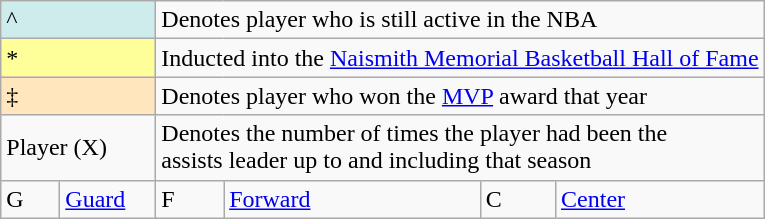<table class="wikitable">
<tr>
<td style="background-color:#CFECEC; width:6em" colspan=2>^</td>
<td colspan=5>Denotes player who is still active in the NBA</td>
</tr>
<tr>
<td style="background-color:#FFFF99; width:6em" colspan=2>*</td>
<td colspan=5>Inducted into the <a href='#'>Naismith Memorial Basketball Hall of Fame</a></td>
</tr>
<tr>
<td style="background-color:#FFE6BD; border:1px solid #aaaaaa; width:6em" colspan=2>‡</td>
<td colspan=5>Denotes player who won the <a href='#'>MVP</a> award that year</td>
</tr>
<tr>
<td colspan=2>Player (X)</td>
<td colspan=5>Denotes the number of times the player had been the<br>assists leader up to and including that season</td>
</tr>
<tr>
<td style="width:2em">G</td>
<td colspan=2><a href='#'>Guard</a></td>
<td>F</td>
<td><a href='#'>Forward</a></td>
<td>C</td>
<td><a href='#'>Center</a></td>
</tr>
</table>
